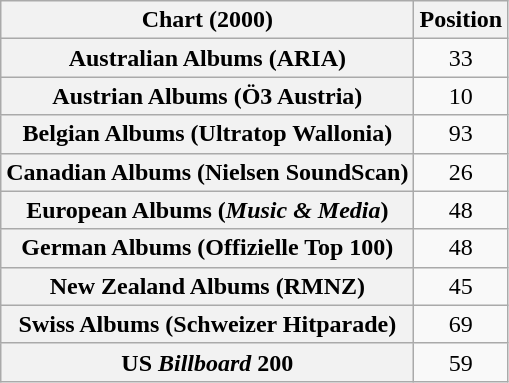<table class="wikitable plainrowheaders sortable">
<tr>
<th scope="col">Chart (2000)</th>
<th scope="col">Position</th>
</tr>
<tr>
<th scope="row">Australian Albums (ARIA)</th>
<td style="text-align:center;">33</td>
</tr>
<tr>
<th scope="row">Austrian Albums (Ö3 Austria)</th>
<td align=center>10</td>
</tr>
<tr>
<th scope="row">Belgian Albums (Ultratop Wallonia)</th>
<td align="center">93</td>
</tr>
<tr>
<th scope="row">Canadian Albums (Nielsen SoundScan)</th>
<td style="text-align:center;">26</td>
</tr>
<tr>
<th scope="row">European Albums (<em>Music & Media</em>)</th>
<td align=center>48</td>
</tr>
<tr>
<th scope="row">German Albums (Offizielle Top 100)</th>
<td align=center>48</td>
</tr>
<tr>
<th scope="row">New Zealand Albums (RMNZ)</th>
<td style="text-align:center;">45</td>
</tr>
<tr>
<th scope="row">Swiss Albums (Schweizer Hitparade)</th>
<td style="text-align:center;">69</td>
</tr>
<tr>
<th scope="row">US <em>Billboard</em> 200</th>
<td style="text-align:center;">59</td>
</tr>
</table>
